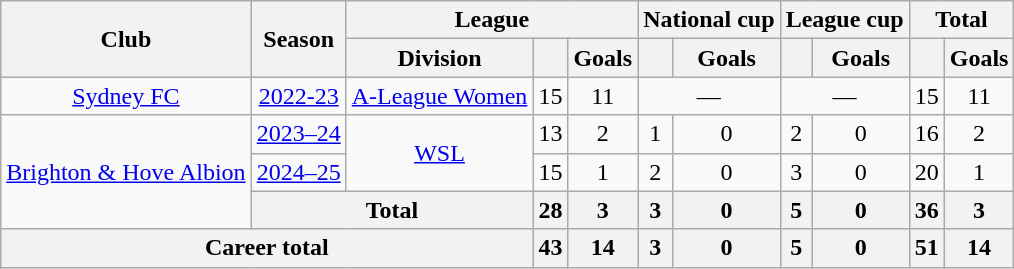<table class="wikitable" style="text-align:center">
<tr>
<th rowspan=2 scope="col">Club</th>
<th rowspan=2 scope="col">Season</th>
<th colspan=3 scope="colgroup">League</th>
<th colspan=2 scope="colgroup">National cup</th>
<th colspan=2 scope="colgroup">League cup</th>
<th colspan=2 scope="colgroup">Total</th>
</tr>
<tr>
<th scope="col">Division</th>
<th scope="col"></th>
<th scope="col">Goals</th>
<th scope="col"></th>
<th scope="col">Goals</th>
<th scope="col"></th>
<th scope="col">Goals</th>
<th scope="col"></th>
<th scope="col">Goals</th>
</tr>
<tr>
<td><a href='#'>Sydney FC</a></td>
<td><a href='#'>2022-23</a></td>
<td><a href='#'>A-League Women</a></td>
<td>15</td>
<td>11</td>
<td colspan=2>—</td>
<td colspan=2>—</td>
<td>15</td>
<td>11</td>
</tr>
<tr>
<td rowspan=3><a href='#'>Brighton & Hove Albion</a></td>
<td><a href='#'>2023–24</a></td>
<td rowspan=2><a href='#'>WSL</a></td>
<td>13</td>
<td>2</td>
<td>1</td>
<td>0</td>
<td>2</td>
<td>0</td>
<td>16</td>
<td>2</td>
</tr>
<tr>
<td><a href='#'>2024–25</a></td>
<td>15</td>
<td>1</td>
<td>2</td>
<td>0</td>
<td>3</td>
<td>0</td>
<td>20</td>
<td>1</td>
</tr>
<tr>
<th colspan=2 scope="row">Total</th>
<th>28</th>
<th>3</th>
<th>3</th>
<th>0</th>
<th>5</th>
<th>0</th>
<th>36</th>
<th>3</th>
</tr>
<tr>
<th colspan=3 scope="row">Career total</th>
<th>43</th>
<th>14</th>
<th>3</th>
<th>0</th>
<th>5</th>
<th>0</th>
<th>51</th>
<th>14</th>
</tr>
</table>
